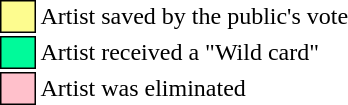<table class="toccolours" style="font-size: 100%; white-space: nowrap">
<tr>
<td style="background:#fdfc8f; border:1px solid black">     </td>
<td>Artist saved by the public's vote</td>
</tr>
<tr>
<td style="background:#00fa9a; border:1px solid black">     </td>
<td>Artist received a "Wild card"</td>
</tr>
<tr>
<td style="background: pink; border:1px solid black">     </td>
<td>Artist was eliminated</td>
</tr>
</table>
